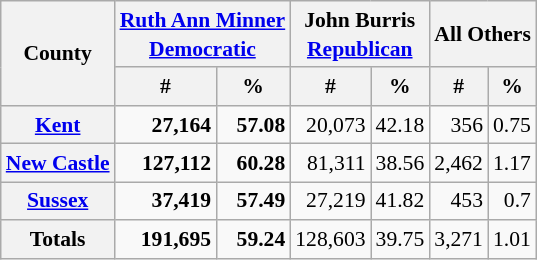<table class="wikitable sortable" style="text-align:right;font-size:90%;line-height:1.3">
<tr>
<th rowspan="2">County</th>
<th colspan="2"><a href='#'>Ruth Ann Minner</a><br><a href='#'>Democratic</a></th>
<th colspan="2">John Burris<br><a href='#'>Republican</a></th>
<th colspan="2">All Others</th>
</tr>
<tr>
<th data-sort-type="number">#</th>
<th data-sort-type="number">%</th>
<th data-sort-type="number">#</th>
<th data-sort-type="number">%</th>
<th data-sort-type="number">#</th>
<th data-sort-type="number">%</th>
</tr>
<tr>
<th><a href='#'>Kent</a></th>
<td><strong>27,164</strong></td>
<td><strong>57.08</strong></td>
<td>20,073</td>
<td>42.18</td>
<td>356</td>
<td>0.75</td>
</tr>
<tr>
<th><a href='#'>New Castle</a></th>
<td><strong>127,112</strong></td>
<td><strong>60.28</strong></td>
<td>81,311</td>
<td>38.56</td>
<td>2,462</td>
<td>1.17</td>
</tr>
<tr>
<th><a href='#'>Sussex</a></th>
<td><strong>37,419</strong></td>
<td><strong>57.49</strong></td>
<td>27,219</td>
<td>41.82</td>
<td>453</td>
<td>0.7</td>
</tr>
<tr class="sortbottom">
<th>Totals</th>
<td><strong>191,695</strong></td>
<td><strong>59.24</strong></td>
<td>128,603</td>
<td>39.75</td>
<td>3,271</td>
<td>1.01</td>
</tr>
</table>
